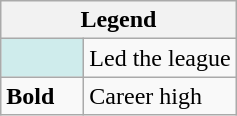<table class="wikitable mw-collapsible">
<tr>
<th colspan="2">Legend</th>
</tr>
<tr>
<td style="background:#cfecec; width:3em;"></td>
<td>Led the league</td>
</tr>
<tr>
<td><strong>Bold</strong></td>
<td>Career high</td>
</tr>
</table>
